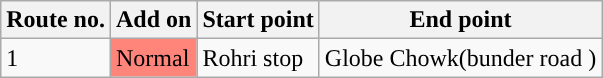<table class="wikitable">
<tr>
<th>Route no.</th>
<th>Add on</th>
<th>Start point</th>
<th>End point</th>
</tr>
<tr>
<td rowspan="2">1</td>
<td style="background:#ff847a">Normal</td>
<td>Rohri stop</td>
<td>Globe Chowk(bunder road )</td>
</tr>
</table>
